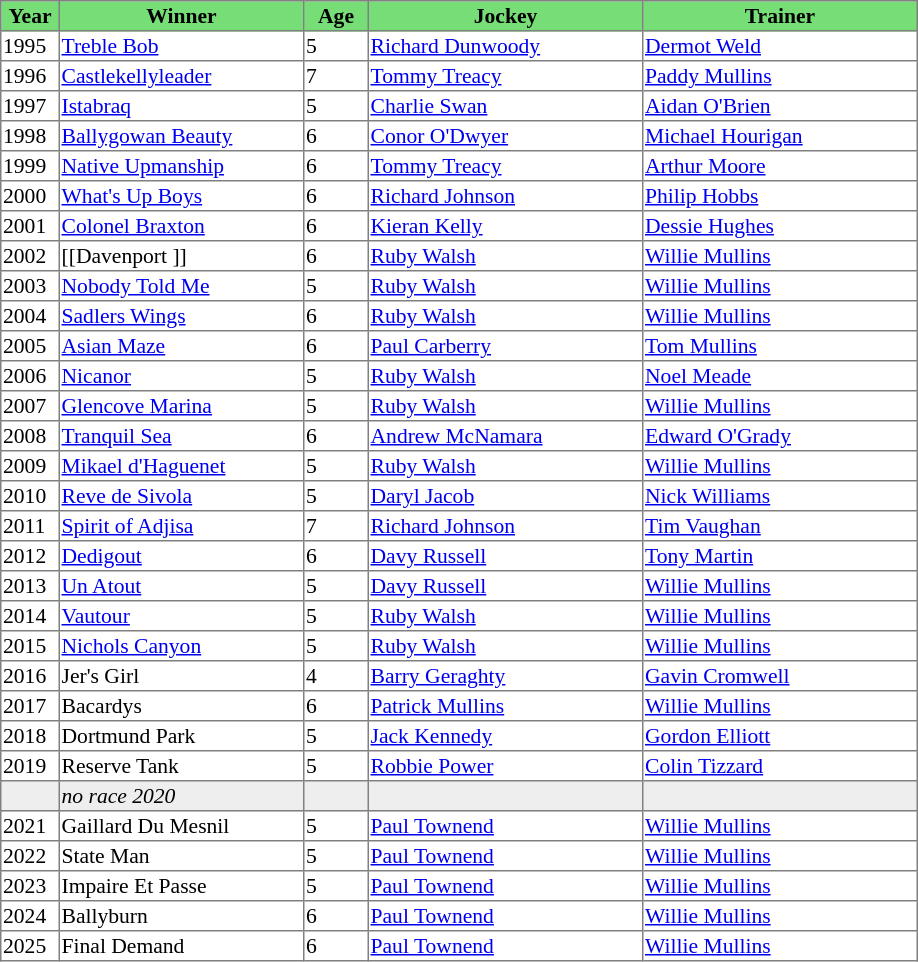<table class = "sortable" | border="1" style="border-collapse: collapse; font-size:90%">
<tr bgcolor="#77dd77" align="center">
<th width="36px"><strong>Year</strong><br></th>
<th width="160px"><strong>Winner</strong><br></th>
<th width="40px"><strong>Age</strong><br></th>
<th width="180px"><strong>Jockey</strong><br></th>
<th width="180px"><strong>Trainer</strong><br></th>
</tr>
<tr>
<td>1995</td>
<td><a href='#'>Treble Bob</a></td>
<td>5</td>
<td><a href='#'>Richard Dunwoody</a></td>
<td><a href='#'>Dermot Weld</a></td>
</tr>
<tr>
<td>1996</td>
<td><a href='#'>Castlekellyleader</a></td>
<td>7</td>
<td><a href='#'>Tommy Treacy</a></td>
<td><a href='#'>Paddy Mullins</a></td>
</tr>
<tr>
<td>1997</td>
<td><a href='#'>Istabraq</a></td>
<td>5</td>
<td><a href='#'>Charlie Swan</a></td>
<td><a href='#'>Aidan O'Brien</a></td>
</tr>
<tr>
<td>1998</td>
<td><a href='#'>Ballygowan Beauty</a></td>
<td>6</td>
<td><a href='#'>Conor O'Dwyer</a></td>
<td><a href='#'>Michael Hourigan</a></td>
</tr>
<tr>
<td>1999</td>
<td><a href='#'>Native Upmanship</a></td>
<td>6</td>
<td><a href='#'>Tommy Treacy</a></td>
<td><a href='#'>Arthur Moore</a></td>
</tr>
<tr>
<td>2000</td>
<td><a href='#'>What's Up Boys</a></td>
<td>6</td>
<td><a href='#'>Richard Johnson</a></td>
<td><a href='#'>Philip Hobbs</a></td>
</tr>
<tr>
<td>2001</td>
<td><a href='#'>Colonel Braxton</a> </td>
<td>6</td>
<td><a href='#'>Kieran Kelly</a></td>
<td><a href='#'>Dessie Hughes</a></td>
</tr>
<tr>
<td>2002</td>
<td>[[Davenport ]]</td>
<td>6</td>
<td><a href='#'>Ruby Walsh</a></td>
<td><a href='#'>Willie Mullins</a></td>
</tr>
<tr>
<td>2003</td>
<td><a href='#'>Nobody Told Me</a></td>
<td>5</td>
<td><a href='#'>Ruby Walsh</a></td>
<td><a href='#'>Willie Mullins</a></td>
</tr>
<tr>
<td>2004</td>
<td><a href='#'>Sadlers Wings</a></td>
<td>6</td>
<td><a href='#'>Ruby Walsh</a></td>
<td><a href='#'>Willie Mullins</a></td>
</tr>
<tr>
<td>2005</td>
<td><a href='#'>Asian Maze</a></td>
<td>6</td>
<td><a href='#'>Paul Carberry</a></td>
<td><a href='#'>Tom Mullins</a></td>
</tr>
<tr>
<td>2006</td>
<td><a href='#'>Nicanor</a></td>
<td>5</td>
<td><a href='#'>Ruby Walsh</a></td>
<td><a href='#'>Noel Meade</a></td>
</tr>
<tr>
<td>2007</td>
<td><a href='#'>Glencove Marina</a></td>
<td>5</td>
<td><a href='#'>Ruby Walsh</a></td>
<td><a href='#'>Willie Mullins</a></td>
</tr>
<tr>
<td>2008</td>
<td><a href='#'>Tranquil Sea</a></td>
<td>6</td>
<td><a href='#'>Andrew McNamara</a></td>
<td><a href='#'>Edward O'Grady</a></td>
</tr>
<tr>
<td>2009</td>
<td><a href='#'>Mikael d'Haguenet</a></td>
<td>5</td>
<td><a href='#'>Ruby Walsh</a></td>
<td><a href='#'>Willie Mullins</a></td>
</tr>
<tr>
<td>2010</td>
<td><a href='#'>Reve de Sivola</a></td>
<td>5</td>
<td><a href='#'>Daryl Jacob</a></td>
<td><a href='#'>Nick Williams</a></td>
</tr>
<tr>
<td>2011</td>
<td><a href='#'>Spirit of Adjisa</a></td>
<td>7</td>
<td><a href='#'>Richard Johnson</a></td>
<td><a href='#'>Tim Vaughan</a></td>
</tr>
<tr>
<td>2012</td>
<td><a href='#'>Dedigout</a></td>
<td>6</td>
<td><a href='#'>Davy Russell</a></td>
<td><a href='#'>Tony Martin</a></td>
</tr>
<tr>
<td>2013</td>
<td><a href='#'>Un Atout</a></td>
<td>5</td>
<td><a href='#'>Davy Russell</a></td>
<td><a href='#'>Willie Mullins</a></td>
</tr>
<tr>
<td>2014</td>
<td><a href='#'>Vautour</a></td>
<td>5</td>
<td><a href='#'>Ruby Walsh</a></td>
<td><a href='#'>Willie Mullins</a></td>
</tr>
<tr>
<td>2015</td>
<td><a href='#'>Nichols Canyon</a></td>
<td>5</td>
<td><a href='#'>Ruby Walsh</a></td>
<td><a href='#'>Willie Mullins</a></td>
</tr>
<tr>
<td>2016</td>
<td>Jer's Girl</td>
<td>4</td>
<td><a href='#'>Barry Geraghty</a></td>
<td><a href='#'>Gavin Cromwell</a></td>
</tr>
<tr>
<td>2017</td>
<td>Bacardys</td>
<td>6</td>
<td><a href='#'>Patrick Mullins</a></td>
<td><a href='#'>Willie Mullins</a></td>
</tr>
<tr>
<td>2018</td>
<td>Dortmund Park</td>
<td>5</td>
<td><a href='#'>Jack Kennedy</a></td>
<td><a href='#'>Gordon Elliott</a></td>
</tr>
<tr>
<td>2019</td>
<td>Reserve Tank</td>
<td>5</td>
<td><a href='#'>Robbie Power</a></td>
<td><a href='#'>Colin Tizzard</a></td>
</tr>
<tr bgcolor="#eeeeee">
<td data-sort-value="2020"></td>
<td><em>no race 2020</em> </td>
<td></td>
<td></td>
<td></td>
</tr>
<tr>
<td>2021</td>
<td>Gaillard Du Mesnil</td>
<td>5</td>
<td><a href='#'>Paul Townend</a></td>
<td><a href='#'>Willie Mullins</a></td>
</tr>
<tr>
<td>2022</td>
<td>State Man</td>
<td>5</td>
<td><a href='#'>Paul Townend</a></td>
<td><a href='#'>Willie Mullins</a></td>
</tr>
<tr>
<td>2023</td>
<td>Impaire Et Passe</td>
<td>5</td>
<td><a href='#'>Paul Townend</a></td>
<td><a href='#'>Willie Mullins</a></td>
</tr>
<tr>
<td>2024</td>
<td>Ballyburn</td>
<td>6</td>
<td><a href='#'>Paul Townend</a></td>
<td><a href='#'>Willie Mullins</a></td>
</tr>
<tr>
<td>2025</td>
<td>Final Demand</td>
<td>6</td>
<td><a href='#'>Paul Townend</a></td>
<td><a href='#'>Willie Mullins</a></td>
</tr>
</table>
